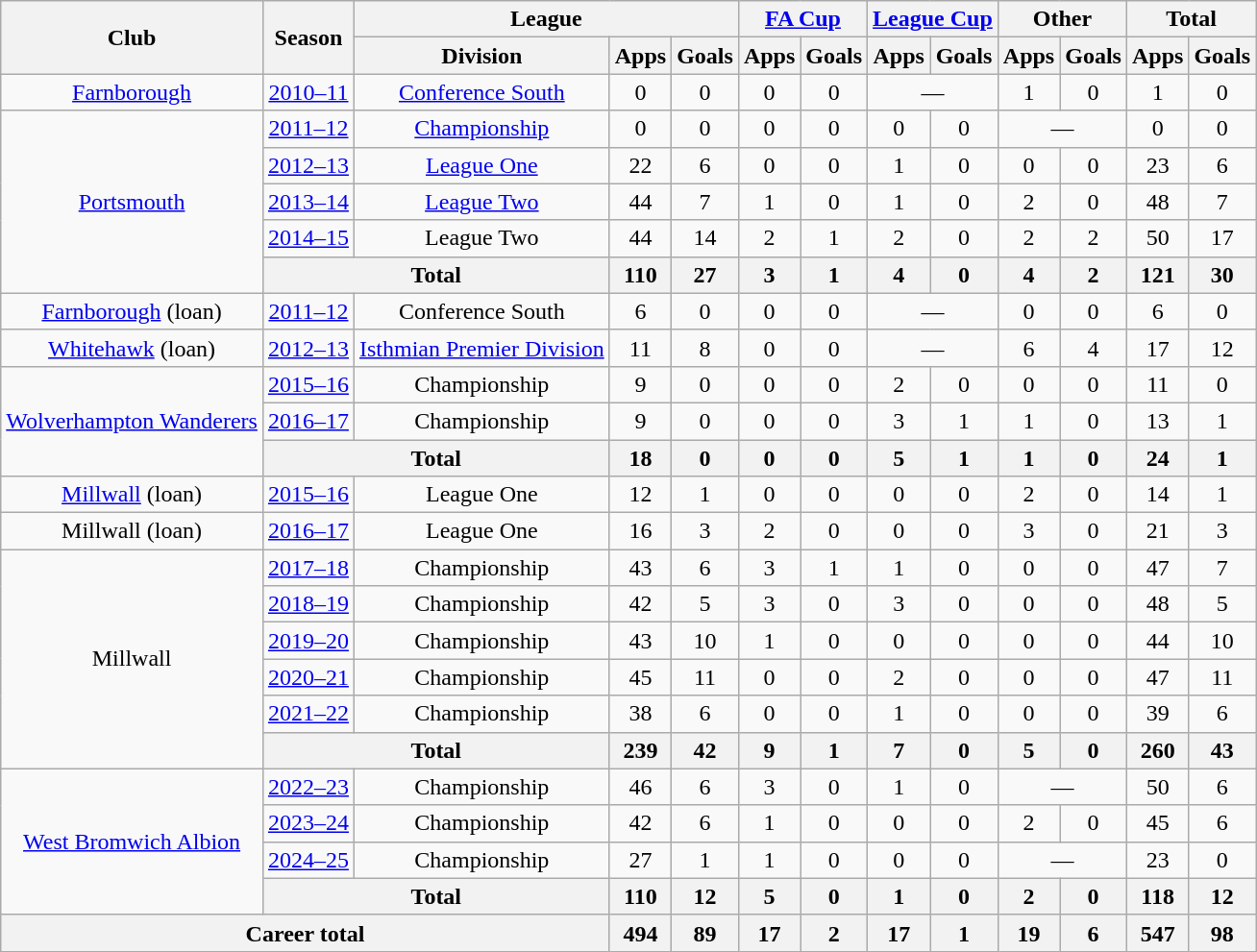<table class="wikitable" style="text-align: center">
<tr>
<th rowspan="2">Club</th>
<th rowspan="2">Season</th>
<th colspan="3">League</th>
<th colspan="2"><a href='#'>FA Cup</a></th>
<th colspan="2"><a href='#'>League Cup</a></th>
<th colspan="2">Other</th>
<th colspan="2">Total</th>
</tr>
<tr>
<th>Division</th>
<th>Apps</th>
<th>Goals</th>
<th>Apps</th>
<th>Goals</th>
<th>Apps</th>
<th>Goals</th>
<th>Apps</th>
<th>Goals</th>
<th>Apps</th>
<th>Goals</th>
</tr>
<tr>
<td><a href='#'>Farnborough</a></td>
<td><a href='#'>2010–11</a></td>
<td><a href='#'>Conference South</a></td>
<td>0</td>
<td>0</td>
<td>0</td>
<td>0</td>
<td colspan="2">—</td>
<td>1</td>
<td>0</td>
<td>1</td>
<td>0</td>
</tr>
<tr>
<td rowspan="5"><a href='#'>Portsmouth</a></td>
<td><a href='#'>2011–12</a></td>
<td><a href='#'>Championship</a></td>
<td>0</td>
<td>0</td>
<td>0</td>
<td>0</td>
<td>0</td>
<td>0</td>
<td colspan="2">—</td>
<td>0</td>
<td>0</td>
</tr>
<tr>
<td><a href='#'>2012–13</a></td>
<td><a href='#'>League One</a></td>
<td>22</td>
<td>6</td>
<td>0</td>
<td>0</td>
<td>1</td>
<td>0</td>
<td>0</td>
<td>0</td>
<td>23</td>
<td>6</td>
</tr>
<tr>
<td><a href='#'>2013–14</a></td>
<td><a href='#'>League Two</a></td>
<td>44</td>
<td>7</td>
<td>1</td>
<td>0</td>
<td>1</td>
<td>0</td>
<td>2</td>
<td>0</td>
<td>48</td>
<td>7</td>
</tr>
<tr>
<td><a href='#'>2014–15</a></td>
<td>League Two</td>
<td>44</td>
<td>14</td>
<td>2</td>
<td>1</td>
<td>2</td>
<td>0</td>
<td>2</td>
<td>2</td>
<td>50</td>
<td>17</td>
</tr>
<tr>
<th colspan="2">Total</th>
<th>110</th>
<th>27</th>
<th>3</th>
<th>1</th>
<th>4</th>
<th>0</th>
<th>4</th>
<th>2</th>
<th>121</th>
<th>30</th>
</tr>
<tr>
<td><a href='#'>Farnborough</a> (loan)</td>
<td><a href='#'>2011–12</a></td>
<td>Conference South</td>
<td>6</td>
<td>0</td>
<td>0</td>
<td>0</td>
<td colspan="2">—</td>
<td>0</td>
<td>0</td>
<td>6</td>
<td>0</td>
</tr>
<tr>
<td><a href='#'>Whitehawk</a> (loan)</td>
<td><a href='#'>2012–13</a></td>
<td><a href='#'>Isthmian Premier Division</a></td>
<td>11</td>
<td>8</td>
<td>0</td>
<td>0</td>
<td colspan="2">—</td>
<td>6</td>
<td>4</td>
<td>17</td>
<td>12</td>
</tr>
<tr>
<td rowspan="3"><a href='#'>Wolverhampton Wanderers</a></td>
<td><a href='#'>2015–16</a></td>
<td>Championship</td>
<td>9</td>
<td>0</td>
<td>0</td>
<td>0</td>
<td>2</td>
<td>0</td>
<td>0</td>
<td>0</td>
<td>11</td>
<td>0</td>
</tr>
<tr>
<td><a href='#'>2016–17</a></td>
<td>Championship</td>
<td>9</td>
<td>0</td>
<td>0</td>
<td>0</td>
<td>3</td>
<td>1</td>
<td>1</td>
<td>0</td>
<td>13</td>
<td>1</td>
</tr>
<tr>
<th colspan="2">Total</th>
<th>18</th>
<th>0</th>
<th>0</th>
<th>0</th>
<th>5</th>
<th>1</th>
<th>1</th>
<th>0</th>
<th>24</th>
<th>1</th>
</tr>
<tr>
<td><a href='#'>Millwall</a> (loan)</td>
<td><a href='#'>2015–16</a></td>
<td>League One</td>
<td>12</td>
<td>1</td>
<td>0</td>
<td>0</td>
<td>0</td>
<td>0</td>
<td>2</td>
<td>0</td>
<td>14</td>
<td>1</td>
</tr>
<tr>
<td>Millwall (loan)</td>
<td><a href='#'>2016–17</a></td>
<td>League One</td>
<td>16</td>
<td>3</td>
<td>2</td>
<td>0</td>
<td>0</td>
<td>0</td>
<td>3</td>
<td>0</td>
<td>21</td>
<td>3</td>
</tr>
<tr>
<td rowspan="6">Millwall</td>
<td><a href='#'>2017–18</a></td>
<td>Championship</td>
<td>43</td>
<td>6</td>
<td>3</td>
<td>1</td>
<td>1</td>
<td>0</td>
<td>0</td>
<td>0</td>
<td>47</td>
<td>7</td>
</tr>
<tr>
<td><a href='#'>2018–19</a></td>
<td>Championship</td>
<td>42</td>
<td>5</td>
<td>3</td>
<td>0</td>
<td>3</td>
<td>0</td>
<td>0</td>
<td>0</td>
<td>48</td>
<td>5</td>
</tr>
<tr>
<td><a href='#'>2019–20</a></td>
<td>Championship</td>
<td>43</td>
<td>10</td>
<td>1</td>
<td>0</td>
<td>0</td>
<td>0</td>
<td>0</td>
<td>0</td>
<td>44</td>
<td>10</td>
</tr>
<tr>
<td><a href='#'>2020–21</a></td>
<td>Championship</td>
<td>45</td>
<td>11</td>
<td>0</td>
<td>0</td>
<td>2</td>
<td>0</td>
<td>0</td>
<td>0</td>
<td>47</td>
<td>11</td>
</tr>
<tr>
<td><a href='#'>2021–22</a></td>
<td>Championship</td>
<td>38</td>
<td>6</td>
<td>0</td>
<td>0</td>
<td>1</td>
<td>0</td>
<td>0</td>
<td>0</td>
<td>39</td>
<td>6</td>
</tr>
<tr>
<th colspan="2">Total</th>
<th>239</th>
<th>42</th>
<th>9</th>
<th>1</th>
<th>7</th>
<th>0</th>
<th>5</th>
<th>0</th>
<th>260</th>
<th>43</th>
</tr>
<tr>
<td rowspan="4"><a href='#'>West Bromwich Albion</a></td>
<td><a href='#'>2022–23</a></td>
<td>Championship</td>
<td>46</td>
<td>6</td>
<td>3</td>
<td>0</td>
<td>1</td>
<td>0</td>
<td colspan="2">—</td>
<td>50</td>
<td>6</td>
</tr>
<tr>
<td><a href='#'>2023–24</a></td>
<td>Championship</td>
<td>42</td>
<td>6</td>
<td>1</td>
<td>0</td>
<td>0</td>
<td>0</td>
<td>2</td>
<td>0</td>
<td>45</td>
<td>6</td>
</tr>
<tr>
<td><a href='#'>2024–25</a></td>
<td>Championship</td>
<td>27</td>
<td>1</td>
<td>1</td>
<td>0</td>
<td>0</td>
<td>0</td>
<td colspan="2">—</td>
<td>23</td>
<td>0</td>
</tr>
<tr>
<th colspan="2">Total</th>
<th>110</th>
<th>12</th>
<th>5</th>
<th>0</th>
<th>1</th>
<th>0</th>
<th>2</th>
<th>0</th>
<th>118</th>
<th>12</th>
</tr>
<tr>
<th colspan="3">Career total</th>
<th>494</th>
<th>89</th>
<th>17</th>
<th>2</th>
<th>17</th>
<th>1</th>
<th>19</th>
<th>6</th>
<th>547</th>
<th>98</th>
</tr>
</table>
